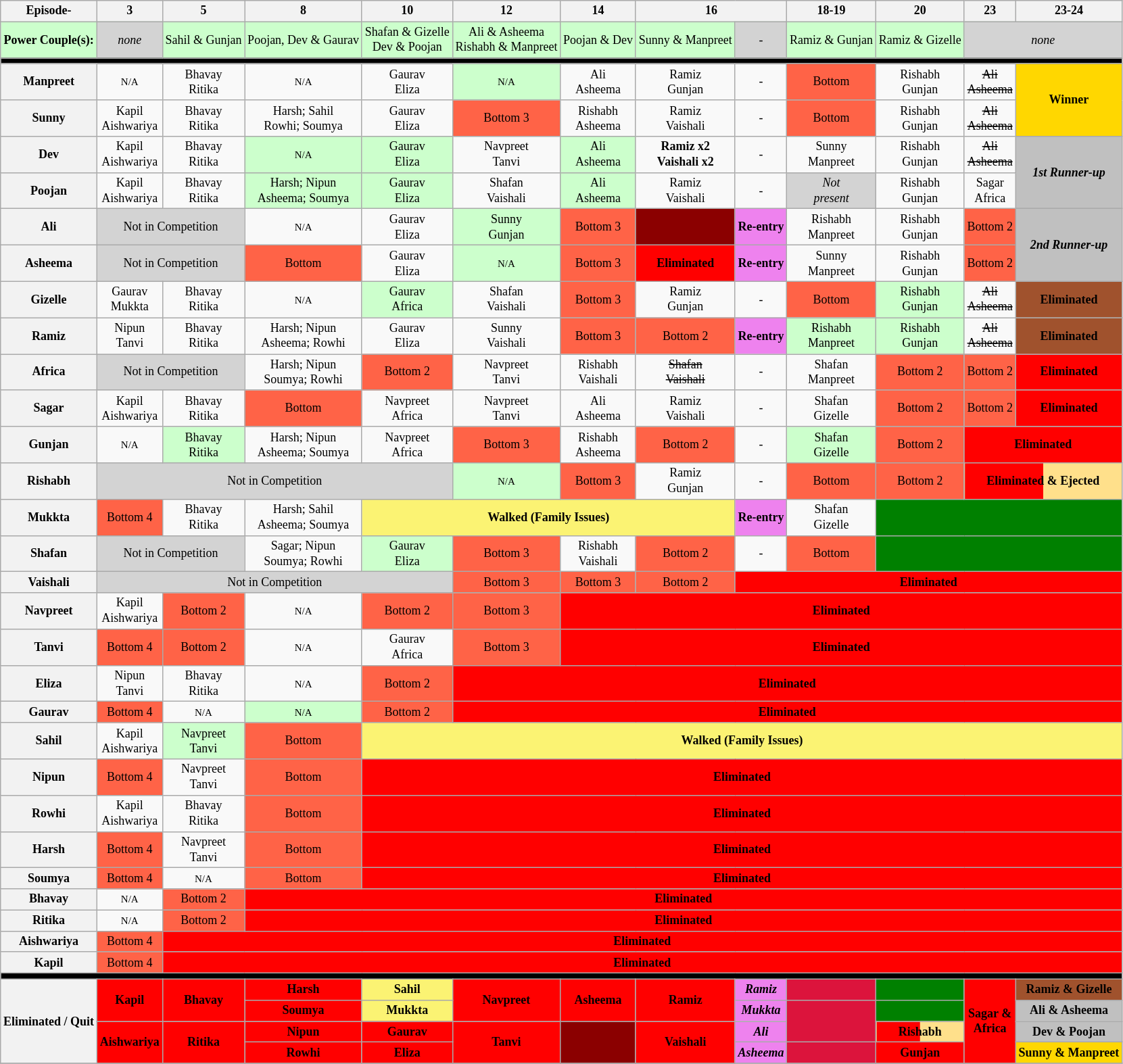<table class="wikitable" border="2" style="text-align:center; font-size:75%; line-height:15px">
<tr>
<th>Episode-</th>
<th>3</th>
<th>5</th>
<th>8</th>
<th>10</th>
<th>12</th>
<th>14</th>
<th colspan="2">16</th>
<th>18-19</th>
<th>20</th>
<th>23</th>
<th>23-24</th>
</tr>
<tr style="background:#cfc">
<td><strong>Power Couple(s):</strong></td>
<td bgcolor="lightgray"><em>none</em></td>
<td>Sahil & Gunjan</td>
<td>Poojan, Dev & Gaurav</td>
<td>Shafan & Gizelle<br>Dev & Poojan</td>
<td>Ali & Asheema<br>Rishabh & Manpreet</td>
<td>Poojan & Dev</td>
<td>Sunny & Manpreet</td>
<td bgcolor="lightgray"><em>-</em></td>
<td>Ramiz & Gunjan</td>
<td>Ramiz & Gizelle</td>
<td colspan="2" bgcolor="lightgray"><em>none</em></td>
</tr>
<tr>
<td colspan="13" bgcolor="black"></td>
</tr>
<tr>
<th>Manpreet</th>
<td><small>N/A</small></td>
<td>Bhavay<br>Ritika</td>
<td><small>N/A</small></td>
<td>Gaurav<br>Eliza</td>
<td style="background:#cfc"><small>N/A</small></td>
<td>Ali<br>Asheema</td>
<td>Ramiz<br>Gunjan</td>
<td>-</td>
<td bgcolor="tomato">Bottom</td>
<td>Rishabh<br>Gunjan</td>
<td><s>Ali<br>Asheema</s></td>
<td rowspan="2" bgcolor="gold"><strong>Winner</strong></td>
</tr>
<tr>
<th>Sunny</th>
<td>Kapil<br>Aishwariya</td>
<td>Bhavay<br>Ritika</td>
<td>Harsh; Sahil<br>Rowhi; Soumya</td>
<td>Gaurav<br>Eliza</td>
<td bgcolor="tomato">Bottom 3</td>
<td>Rishabh<br>Asheema</td>
<td>Ramiz<br>Vaishali</td>
<td>-</td>
<td bgcolor="tomato">Bottom</td>
<td>Rishabh<br>Gunjan</td>
<td><s>Ali<br>Asheema</s></td>
</tr>
<tr>
<th>Dev</th>
<td>Kapil<br>Aishwariya</td>
<td>Bhavay<br>Ritika</td>
<td style="background:#cfc"><small>N/A</small></td>
<td style="background:#cfc">Gaurav<br>Eliza</td>
<td>Navpreet<br>Tanvi</td>
<td style="background:#cfc">Ali<br>Asheema</td>
<td><strong>Ramiz x2<br>Vaishali x2</strong></td>
<td>-</td>
<td>Sunny<br>Manpreet</td>
<td>Rishabh<br>Gunjan</td>
<td><s>Ali<br>Asheema</s></td>
<td rowspan="2" bgcolor="silver"><strong><em>1st Runner-up</em></strong></td>
</tr>
<tr>
<th>Poojan</th>
<td>Kapil<br>Aishwariya</td>
<td>Bhavay<br>Ritika</td>
<td style="background:#cfc">Harsh; Nipun<br>Asheema; Soumya</td>
<td style="background:#cfc">Gaurav<br>Eliza</td>
<td>Shafan<br>Vaishali</td>
<td style="background:#cfc">Ali<br>Asheema</td>
<td>Ramiz<br>Vaishali</td>
<td>-</td>
<td bgcolor="lightgrey"><em>Not<br>present</em></td>
<td>Rishabh<br>Gunjan</td>
<td>Sagar<br>Africa</td>
</tr>
<tr>
<th>Ali</th>
<td colspan="2" bgcolor="lightgrey">Not in Competition</td>
<td><small>N/A</small></td>
<td>Gaurav<br>Eliza</td>
<td style="background:#cfc">Sunny<br>Gunjan</td>
<td bgcolor="tomato">Bottom 3</td>
<td bgcolor="darkred"><strong></strong></td>
<td bgcolor="violet"><strong>Re-entry</strong></td>
<td>Rishabh<br>Manpreet</td>
<td>Rishabh<br>Gunjan</td>
<td bgcolor="tomato">Bottom 2</td>
<td rowspan="2" bgcolor="silver"><strong><em>2nd Runner-up</em></strong></td>
</tr>
<tr>
<th>Asheema</th>
<td colspan="2" bgcolor="lightgrey">Not in Competition</td>
<td bgcolor="tomato">Bottom</td>
<td>Gaurav<br>Eliza</td>
<td style="background:#cfc"><small>N/A</small></td>
<td bgcolor="tomato">Bottom 3</td>
<td bgcolor="red"><strong>Eliminated</strong></td>
<td bgcolor="violet"><strong>Re-entry</strong></td>
<td>Sunny<br>Manpreet</td>
<td>Rishabh<br>Gunjan</td>
<td bgcolor="tomato">Bottom 2</td>
</tr>
<tr>
<th>Gizelle</th>
<td>Gaurav<br>Mukkta</td>
<td>Bhavay<br>Ritika</td>
<td><small>N/A</small></td>
<td style="background:#cfc">Gaurav<br>Africa</td>
<td>Shafan<br>Vaishali</td>
<td bgcolor="tomato">Bottom 3</td>
<td>Ramiz<br>Gunjan</td>
<td>-</td>
<td bgcolor="tomato">Bottom</td>
<td style="background:#cfc">Rishabh<br>Gunjan</td>
<td><s>Ali<br>Asheema</s></td>
<td bgcolor="sienna"><strong>Eliminated</strong></td>
</tr>
<tr>
<th>Ramiz</th>
<td>Nipun<br>Tanvi</td>
<td>Bhavay<br>Ritika</td>
<td>Harsh; Nipun<br>Asheema; Rowhi</td>
<td>Gaurav<br>Eliza</td>
<td>Sunny<br>Vaishali</td>
<td bgcolor="tomato">Bottom 3</td>
<td bgcolor="tomato">Bottom 2</td>
<td bgcolor="violet"><strong>Re-entry</strong></td>
<td style="background:#cfc">Rishabh<br>Manpreet</td>
<td style="background:#cfc">Rishabh<br>Gunjan</td>
<td><s>Ali<br>Asheema</s></td>
<td bgcolor="sienna"><strong>Eliminated</strong></td>
</tr>
<tr>
<th>Africa</th>
<td colspan="2" bgcolor="lightgrey">Not in Competition</td>
<td>Harsh; Nipun<br>Soumya; Rowhi</td>
<td bgcolor="tomato">Bottom 2</td>
<td>Navpreet<br>Tanvi</td>
<td>Rishabh<br>Vaishali</td>
<td><s>Shafan<br>Vaishali</s></td>
<td>-</td>
<td>Shafan<br>Manpreet</td>
<td bgcolor="tomato">Bottom 2</td>
<td bgcolor="tomato">Bottom 2</td>
<td bgcolor="red"><strong>Eliminated</strong></td>
</tr>
<tr>
<th>Sagar</th>
<td>Kapil<br>Aishwariya</td>
<td>Bhavay<br>Ritika</td>
<td bgcolor="tomato">Bottom</td>
<td>Navpreet<br>Africa</td>
<td>Navpreet<br>Tanvi</td>
<td>Ali<br>Asheema</td>
<td>Ramiz<br>Vaishali</td>
<td>-</td>
<td>Shafan<br>Gizelle</td>
<td bgcolor="tomato">Bottom 2</td>
<td bgcolor="tomato">Bottom 2</td>
<td bgcolor="red"><strong>Eliminated</strong></td>
</tr>
<tr>
<th>Gunjan</th>
<td><small>N/A</small></td>
<td style="background:#cfc">Bhavay<br>Ritika</td>
<td>Harsh; Nipun<br>Asheema; Soumya</td>
<td>Navpreet<br>Africa</td>
<td bgcolor="tomato">Bottom 3</td>
<td>Rishabh<br>Asheema</td>
<td bgcolor="tomato">Bottom 2</td>
<td>-</td>
<td style="background:#cfc">Shafan<br>Gizelle</td>
<td bgcolor="tomato">Bottom 2</td>
<td colspan="2" bgcolor="red"><strong>Eliminated</strong></td>
</tr>
<tr>
<th>Rishabh</th>
<td colspan="4" bgcolor="lightgrey">Not in Competition</td>
<td style="background:#cfc"><small>N/A</small></td>
<td bgcolor="tomato">Bottom 3</td>
<td>Ramiz<br>Gunjan</td>
<td>-</td>
<td bgcolor="tomato">Bottom</td>
<td bgcolor="tomato">Bottom 2</td>
<td colspan="2" style="background:linear-gradient(to right, red 50%, #FFE08B 50%);"><strong>Eliminated & Ejected</strong></td>
</tr>
<tr>
<th>Mukkta</th>
<td bgcolor="tomato">Bottom 4</td>
<td>Bhavay<br>Ritika</td>
<td>Harsh; Sahil<br>Asheema; Soumya</td>
<td colspan="4" style="background:#FBF373;"><strong>Walked (Family Issues)</strong></td>
<td bgcolor="violet"><strong>Re-entry</strong></td>
<td>Shafan<br>Gizelle</td>
<td colspan="3" bgcolor="green"><strong></strong></td>
</tr>
<tr>
<th>Shafan</th>
<td colspan="2" bgcolor="lightgrey">Not in Competition</td>
<td>Sagar; Nipun<br>Soumya; Rowhi</td>
<td style="background:#cfc">Gaurav<br>Eliza</td>
<td bgcolor="tomato">Bottom 3</td>
<td>Rishabh<br>Vaishali</td>
<td bgcolor="tomato">Bottom 2</td>
<td>-</td>
<td bgcolor="tomato">Bottom</td>
<td colspan="3" bgcolor="green"><strong></strong></td>
</tr>
<tr>
<th>Vaishali</th>
<td colspan="4" bgcolor="lightgrey">Not in Competition</td>
<td bgcolor="tomato">Bottom 3</td>
<td bgcolor="tomato">Bottom 3</td>
<td bgcolor="tomato">Bottom 2</td>
<td colspan="5" bgcolor="red"><strong>Eliminated</strong></td>
</tr>
<tr>
<th>Navpreet</th>
<td>Kapil<br>Aishwariya</td>
<td bgcolor="tomato">Bottom 2</td>
<td><small>N/A</small></td>
<td bgcolor="tomato">Bottom 2</td>
<td bgcolor="tomato">Bottom 3</td>
<td colspan="7" bgcolor="red"><strong>Eliminated</strong></td>
</tr>
<tr>
<th>Tanvi</th>
<td bgcolor="tomato">Bottom 4</td>
<td bgcolor="tomato">Bottom 2</td>
<td><small>N/A</small></td>
<td>Gaurav<br>Africa</td>
<td bgcolor="tomato">Bottom 3</td>
<td colspan="7" bgcolor="red"><strong>Eliminated</strong></td>
</tr>
<tr>
<th>Eliza</th>
<td>Nipun<br>Tanvi</td>
<td>Bhavay<br>Ritika</td>
<td><small>N/A</small></td>
<td bgcolor="tomato">Bottom 2</td>
<td colspan="8" bgcolor="red"><strong>Eliminated</strong></td>
</tr>
<tr>
<th>Gaurav</th>
<td bgcolor="tomato">Bottom 4</td>
<td><small>N/A</small></td>
<td style="background:#cfc"><small>N/A</small></td>
<td bgcolor="tomato">Bottom 2</td>
<td colspan="8" bgcolor="red"><strong>Eliminated</strong></td>
</tr>
<tr>
<th>Sahil</th>
<td>Kapil<br>Aishwariya</td>
<td style="background:#cfc">Navpreet<br>Tanvi</td>
<td bgcolor="tomato">Bottom</td>
<td colspan="9" style="background:#FBF373;"><strong>Walked (Family Issues)</strong></td>
</tr>
<tr>
<th>Nipun</th>
<td bgcolor="tomato">Bottom 4</td>
<td>Navpreet<br>Tanvi</td>
<td bgcolor="tomato">Bottom</td>
<td colspan="9" bgcolor="red"><strong>Eliminated</strong></td>
</tr>
<tr>
<th>Rowhi</th>
<td>Kapil<br>Aishwariya</td>
<td>Bhavay<br>Ritika</td>
<td bgcolor="tomato">Bottom</td>
<td colspan="9" bgcolor="red"><strong>Eliminated</strong></td>
</tr>
<tr>
<th>Harsh</th>
<td bgcolor="tomato">Bottom 4</td>
<td>Navpreet<br>Tanvi</td>
<td bgcolor="tomato">Bottom</td>
<td colspan="9" bgcolor="red"><strong>Eliminated</strong></td>
</tr>
<tr>
<th>Soumya</th>
<td bgcolor="tomato">Bottom 4</td>
<td><small>N/A</small></td>
<td bgcolor="tomato">Bottom</td>
<td colspan="9" bgcolor="red"><strong>Eliminated</strong></td>
</tr>
<tr>
<th>Bhavay</th>
<td><small>N/A</small></td>
<td bgcolor="tomato">Bottom 2</td>
<td colspan="10" bgcolor="red"><strong>Eliminated</strong></td>
</tr>
<tr>
<th>Ritika</th>
<td><small>N/A</small></td>
<td bgcolor="tomato">Bottom 2</td>
<td colspan="10" bgcolor="red"><strong>Eliminated</strong></td>
</tr>
<tr>
<th>Aishwariya</th>
<td bgcolor="tomato">Bottom 4</td>
<td colspan="11" bgcolor="red"><strong>Eliminated</strong></td>
</tr>
<tr>
<th>Kapil</th>
<td bgcolor="tomato">Bottom 4</td>
<td colspan="11" bgcolor="red"><strong>Eliminated</strong></td>
</tr>
<tr>
<td colspan="13" bgcolor="black"></td>
</tr>
<tr>
<th rowspan="4">Eliminated / Quit</th>
<td rowspan="2" bgcolor="red"><strong>Kapil</strong></td>
<td rowspan="2" bgcolor="red"><strong>Bhavay</strong></td>
<td bgcolor="red"><strong>Harsh</strong></td>
<td style="background:#FBF373;"><strong>Sahil</strong></td>
<td rowspan="2" bgcolor="red"><strong>Navpreet</strong></td>
<td rowspan="2" bgcolor="red"><strong>Asheema</strong></td>
<td rowspan="2" bgcolor="red"><strong>Ramiz</strong></td>
<td bgcolor="violet"><strong><em>Ramiz</em></strong></td>
<td bgcolor="crimson"><strong></strong></td>
<td bgcolor="green"><strong></strong></td>
<td rowspan="4" bgcolor="red"><strong>Sagar &<br>Africa</strong></td>
<td bgcolor="sienna"><strong>Ramiz & Gizelle</strong></td>
</tr>
<tr>
<td bgcolor="red"><strong>Soumya</strong></td>
<td style="background:#FBF373;"><strong>Mukkta</strong></td>
<td bgcolor="violet"><strong><em>Mukkta</em></strong></td>
<td rowspan="2" bgcolor="crimson"><strong></strong></td>
<td bgcolor="green"><strong></strong></td>
<td bgcolor="silver"><strong>Ali & Asheema</strong></td>
</tr>
<tr>
<td rowspan="2" bgcolor="red"><strong>Aishwariya</strong></td>
<td rowspan="2" bgcolor="red"><strong>Ritika</strong></td>
<td bgcolor="red"><strong>Nipun</strong></td>
<td bgcolor="red"><strong>Gaurav</strong></td>
<td rowspan="2" bgcolor="red"><strong>Tanvi</strong></td>
<td rowspan="2" bgcolor="darkred"><strong></strong></td>
<td rowspan="2" bgcolor="red"><strong>Vaishali</strong></td>
<td bgcolor="violet"><strong><em>Ali</em></strong></td>
<td style="background:linear-gradient(to right, red 50%, #FFE08B 50%);"><strong>Rishabh</strong></td>
<td bgcolor="silver"><strong>Dev & Poojan</strong></td>
</tr>
<tr>
<td bgcolor="red"><strong>Rowhi</strong></td>
<td bgcolor="red"><strong>Eliza</strong></td>
<td bgcolor="violet"><strong><em>Asheema</em></strong></td>
<td bgcolor="crimson"><strong></strong></td>
<td bgcolor="red"><strong>Gunjan</strong></td>
<td bgcolor="gold"><strong>Sunny & Manpreet</strong></td>
</tr>
<tr>
</tr>
</table>
